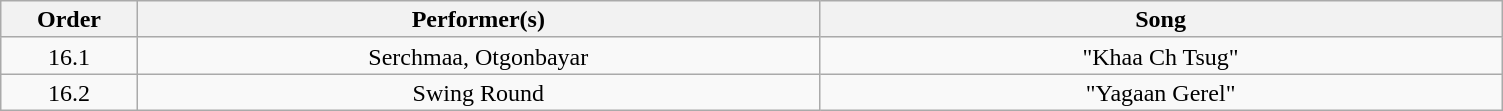<table class="wikitable" style="text-align:center; line-height:17px; ">
<tr>
<th width="05%">Order</th>
<th width="25%">Performer(s)</th>
<th width="25%">Song</th>
</tr>
<tr>
<td>16.1</td>
<td>Serchmaa, Otgonbayar</td>
<td>"Khaa Ch Tsug"</td>
</tr>
<tr>
<td>16.2</td>
<td>Swing Round</td>
<td>"Yagaan Gerel"</td>
</tr>
</table>
